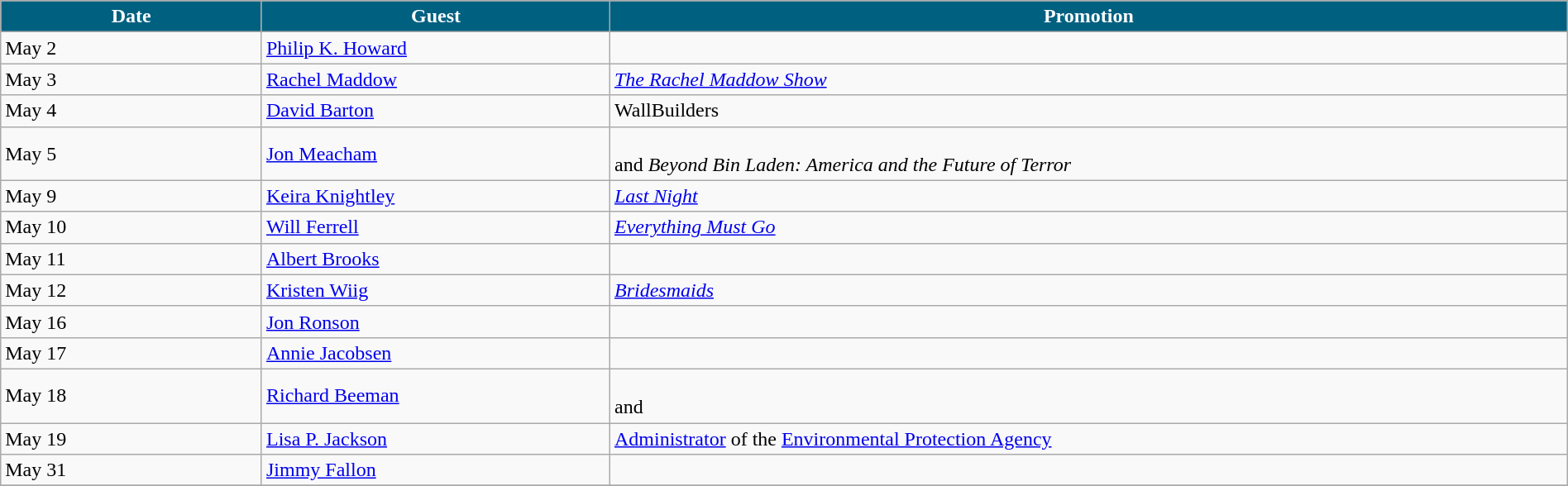<table class="wikitable" width="100%">
<tr bgcolor="#CCCCCC">
<th width="15%" style="background:#006080; color:#FFFFFF">Date</th>
<th width="20%" style="background:#006080; color:#FFFFFF">Guest</th>
<th width="55%" style="background:#006080; color:#FFFFFF">Promotion</th>
</tr>
<tr>
<td>May 2</td>
<td><a href='#'>Philip K. Howard</a></td>
<td></td>
</tr>
<tr>
<td>May 3</td>
<td><a href='#'>Rachel Maddow</a></td>
<td><em><a href='#'>The Rachel Maddow Show</a></em></td>
</tr>
<tr>
<td>May 4</td>
<td><a href='#'>David Barton</a></td>
<td>WallBuilders</td>
</tr>
<tr>
<td>May 5</td>
<td><a href='#'>Jon Meacham</a></td>
<td><br>and <em>Beyond Bin Laden: America and the Future of Terror</em></td>
</tr>
<tr>
<td>May 9</td>
<td><a href='#'>Keira Knightley</a></td>
<td><em><a href='#'>Last Night</a></em></td>
</tr>
<tr>
<td>May 10</td>
<td><a href='#'>Will Ferrell</a></td>
<td><em><a href='#'>Everything Must Go</a></em></td>
</tr>
<tr>
<td>May 11</td>
<td><a href='#'>Albert Brooks</a></td>
<td></td>
</tr>
<tr>
<td>May 12</td>
<td><a href='#'>Kristen Wiig</a></td>
<td><em><a href='#'>Bridesmaids</a></em></td>
</tr>
<tr>
<td>May 16</td>
<td><a href='#'>Jon Ronson</a></td>
<td></td>
</tr>
<tr>
<td>May 17</td>
<td><a href='#'>Annie Jacobsen</a></td>
<td></td>
</tr>
<tr>
<td>May 18</td>
<td><a href='#'>Richard Beeman</a></td>
<td><br>and </td>
</tr>
<tr>
<td>May 19</td>
<td><a href='#'>Lisa P. Jackson</a></td>
<td><a href='#'>Administrator</a> of the <a href='#'>Environmental Protection Agency</a></td>
</tr>
<tr>
<td>May 31</td>
<td><a href='#'>Jimmy Fallon</a></td>
<td></td>
</tr>
<tr>
</tr>
</table>
